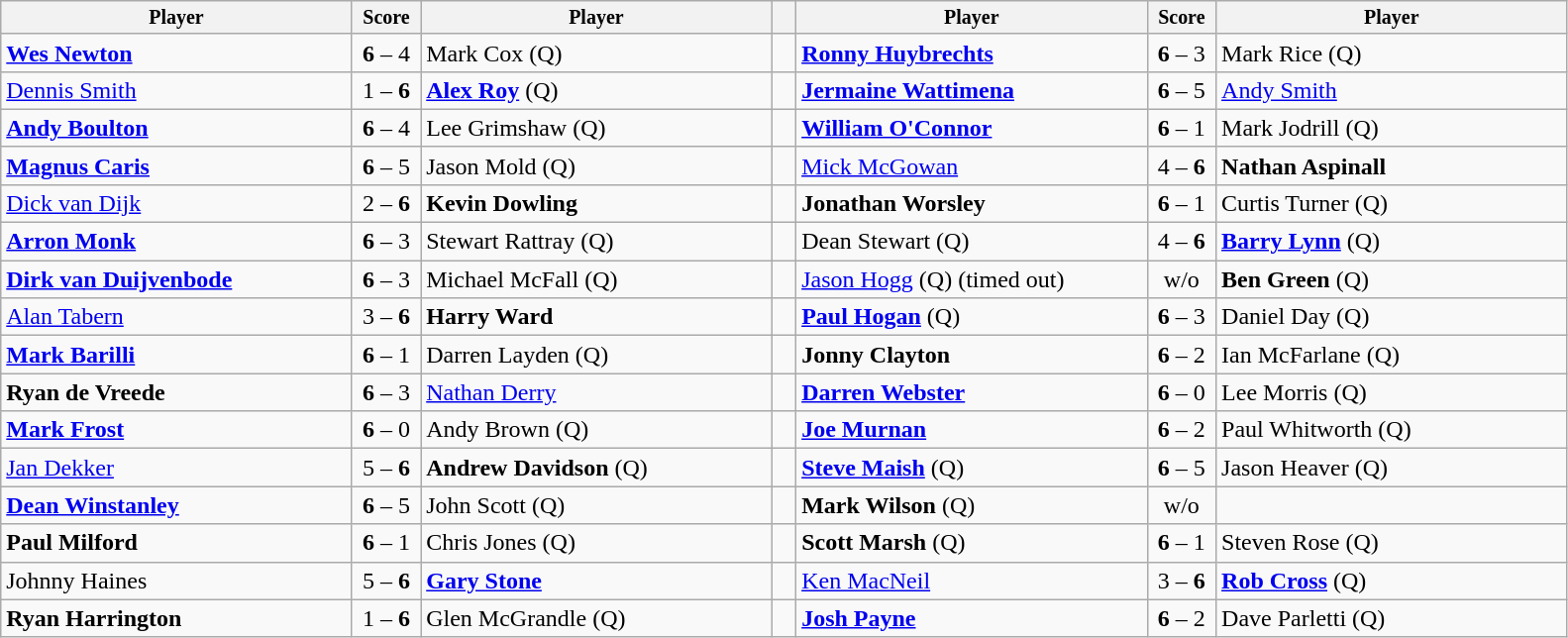<table class="wikitable">
<tr style="font-size:10pt;font-weight:bold">
<th width=230>Player</th>
<th width=40>Score</th>
<th width=230>Player</th>
<th width=10></th>
<th width=230>Player</th>
<th width=40>Score</th>
<th width=230>Player</th>
</tr>
<tr>
<td> <strong><a href='#'>Wes Newton</a></strong></td>
<td align=center><strong>6</strong> – 4</td>
<td> Mark Cox (Q)</td>
<td></td>
<td> <strong><a href='#'>Ronny Huybrechts</a></strong></td>
<td align=center><strong>6</strong> – 3</td>
<td> Mark Rice (Q)</td>
</tr>
<tr>
<td> <a href='#'>Dennis Smith</a></td>
<td align=center>1 – <strong>6</strong></td>
<td> <strong><a href='#'> Alex Roy</a></strong> (Q)</td>
<td></td>
<td> <strong><a href='#'>Jermaine Wattimena</a></strong></td>
<td align=center><strong>6</strong> – 5</td>
<td> <a href='#'>Andy Smith</a></td>
</tr>
<tr>
<td> <strong><a href='#'>Andy Boulton</a></strong></td>
<td align=center><strong>6</strong> – 4</td>
<td> Lee Grimshaw (Q)</td>
<td></td>
<td> <strong><a href='#'>William O'Connor</a></strong></td>
<td align=center><strong>6</strong> – 1</td>
<td> Mark Jodrill (Q)</td>
</tr>
<tr>
<td> <strong><a href='#'>Magnus Caris</a></strong></td>
<td align=center><strong>6</strong> – 5</td>
<td> Jason Mold (Q)</td>
<td></td>
<td> <a href='#'>Mick McGowan</a></td>
<td align=center>4 – <strong>6</strong></td>
<td> <strong>Nathan Aspinall</strong></td>
</tr>
<tr>
<td> <a href='#'> Dick van Dijk</a></td>
<td align=center>2 – <strong>6</strong></td>
<td> <strong> Kevin Dowling</strong></td>
<td></td>
<td> <strong>Jonathan Worsley</strong></td>
<td align=center><strong>6</strong> – 1</td>
<td> Curtis Turner (Q)</td>
</tr>
<tr>
<td> <strong><a href='#'>Arron Monk</a></strong></td>
<td align=center><strong>6</strong> – 3</td>
<td> Stewart Rattray (Q)</td>
<td></td>
<td> Dean Stewart (Q)</td>
<td align=center>4 – <strong>6</strong></td>
<td> <strong><a href='#'>Barry Lynn</a></strong> (Q)</td>
</tr>
<tr>
<td> <strong><a href='#'>Dirk van Duijvenbode</a></strong></td>
<td align=center><strong>6</strong> – 3</td>
<td> Michael McFall (Q)</td>
<td></td>
<td> <a href='#'>Jason Hogg</a> (Q) (timed out)</td>
<td align=center>w/o</td>
<td> <strong>Ben Green</strong> (Q)</td>
</tr>
<tr>
<td> <a href='#'>Alan Tabern</a></td>
<td align=center>3 – <strong>6</strong></td>
<td> <strong>Harry Ward</strong></td>
<td></td>
<td> <strong><a href='#'>Paul Hogan</a></strong> (Q)</td>
<td align=center><strong>6</strong> – 3</td>
<td> Daniel Day (Q)</td>
</tr>
<tr>
<td> <strong><a href='#'>Mark Barilli</a></strong></td>
<td align=center><strong>6</strong> – 1</td>
<td> Darren Layden (Q)</td>
<td></td>
<td> <strong>Jonny Clayton</strong></td>
<td align=center><strong>6</strong> – 2</td>
<td> Ian McFarlane (Q)</td>
</tr>
<tr>
<td> <strong>Ryan de Vreede</strong></td>
<td align=center><strong>6</strong> – 3</td>
<td> <a href='#'>Nathan Derry</a></td>
<td></td>
<td> <strong><a href='#'>Darren Webster</a></strong></td>
<td align=center><strong>6</strong> – 0</td>
<td> Lee Morris (Q)</td>
</tr>
<tr>
<td> <strong><a href='#'>Mark Frost</a></strong></td>
<td align=center><strong>6</strong> – 0</td>
<td> Andy Brown (Q)</td>
<td></td>
<td> <strong><a href='#'>Joe Murnan</a></strong></td>
<td align=center><strong>6</strong> – 2</td>
<td> Paul Whitworth (Q)</td>
</tr>
<tr>
<td> <a href='#'>Jan Dekker</a></td>
<td align=center>5 – <strong>6</strong></td>
<td> <strong>Andrew Davidson</strong> (Q)</td>
<td></td>
<td> <strong><a href='#'>Steve Maish</a></strong> (Q)</td>
<td align=center><strong>6</strong> – 5</td>
<td> Jason Heaver (Q)</td>
</tr>
<tr>
<td> <strong><a href='#'>Dean Winstanley</a></strong></td>
<td align=center><strong>6</strong> – 5</td>
<td>  John Scott (Q)</td>
<td></td>
<td> <strong>Mark Wilson</strong> (Q)</td>
<td align=center>w/o</td>
<td></td>
</tr>
<tr>
<td> <strong>Paul Milford</strong></td>
<td align=center><strong>6</strong> – 1</td>
<td> Chris Jones (Q)</td>
<td></td>
<td> <strong>Scott Marsh</strong> (Q)</td>
<td align=center><strong>6</strong> – 1</td>
<td> Steven Rose (Q)</td>
</tr>
<tr>
<td> Johnny Haines</td>
<td align=center>5 – <strong>6</strong></td>
<td> <strong><a href='#'>Gary Stone</a></strong></td>
<td></td>
<td> <a href='#'>Ken MacNeil</a></td>
<td align=center>3 – <strong>6</strong></td>
<td> <strong><a href='#'>Rob Cross</a></strong> (Q)</td>
</tr>
<tr>
<td> <strong>Ryan Harrington</strong></td>
<td align=center>1 – <strong>6</strong></td>
<td> Glen McGrandle (Q)</td>
<td></td>
<td> <strong><a href='#'>Josh Payne</a></strong></td>
<td align=center><strong>6</strong> – 2</td>
<td> Dave Parletti (Q)</td>
</tr>
</table>
